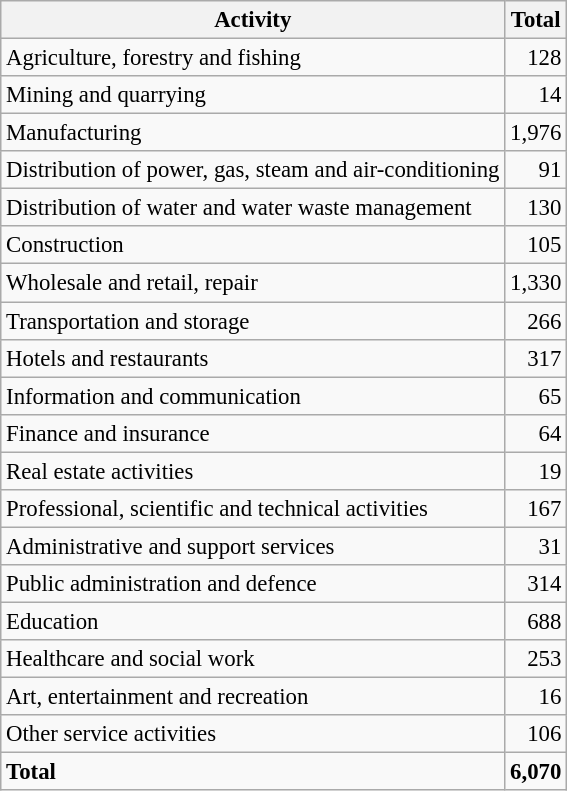<table class="wikitable sortable" style="font-size:95%;">
<tr>
<th>Activity</th>
<th>Total</th>
</tr>
<tr>
<td>Agriculture, forestry and fishing</td>
<td align="right">128</td>
</tr>
<tr>
<td>Mining and quarrying</td>
<td align="right">14</td>
</tr>
<tr>
<td>Manufacturing</td>
<td align="right">1,976</td>
</tr>
<tr>
<td>Distribution of power, gas, steam and air-conditioning</td>
<td align="right">91</td>
</tr>
<tr>
<td>Distribution of water and water waste management</td>
<td align="right">130</td>
</tr>
<tr>
<td>Construction</td>
<td align="right">105</td>
</tr>
<tr>
<td>Wholesale and retail, repair</td>
<td align="right">1,330</td>
</tr>
<tr>
<td>Transportation and storage</td>
<td align="right">266</td>
</tr>
<tr>
<td>Hotels and restaurants</td>
<td align="right">317</td>
</tr>
<tr>
<td>Information and communication</td>
<td align="right">65</td>
</tr>
<tr>
<td>Finance and insurance</td>
<td align="right">64</td>
</tr>
<tr>
<td>Real estate activities</td>
<td align="right">19</td>
</tr>
<tr>
<td>Professional, scientific and technical activities</td>
<td align="right">167</td>
</tr>
<tr>
<td>Administrative and support services</td>
<td align="right">31</td>
</tr>
<tr>
<td>Public administration and defence</td>
<td align="right">314</td>
</tr>
<tr>
<td>Education</td>
<td align="right">688</td>
</tr>
<tr>
<td>Healthcare and social work</td>
<td align="right">253</td>
</tr>
<tr>
<td>Art, entertainment and recreation</td>
<td align="right">16</td>
</tr>
<tr>
<td>Other service activities</td>
<td align="right">106</td>
</tr>
<tr class="sortbottom">
<td><strong>Total</strong></td>
<td align="right"><strong>6,070</strong></td>
</tr>
</table>
